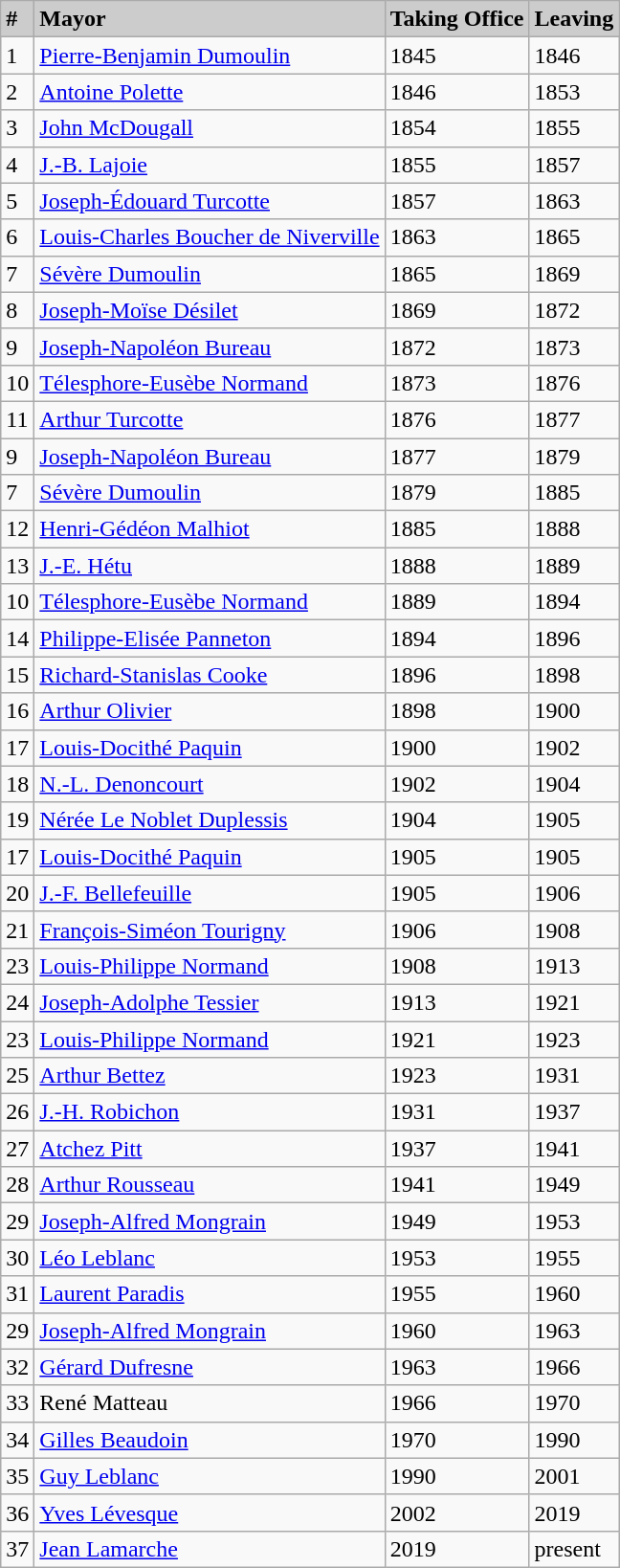<table class="wikitable">
<tr>
<td bgcolor=#cccccc><strong>#</strong></td>
<td bgcolor=#cccccc><strong>Mayor</strong></td>
<td bgcolor=#cccccc><strong>Taking Office</strong></td>
<td bgcolor=#cccccc><strong>Leaving</strong></td>
</tr>
<tr>
<td>1</td>
<td><a href='#'>Pierre-Benjamin Dumoulin</a></td>
<td>1845</td>
<td>1846</td>
</tr>
<tr>
<td>2</td>
<td><a href='#'>Antoine Polette</a></td>
<td>1846</td>
<td>1853</td>
</tr>
<tr>
<td>3</td>
<td><a href='#'>John McDougall</a></td>
<td>1854</td>
<td>1855</td>
</tr>
<tr>
<td>4</td>
<td><a href='#'>J.-B. Lajoie</a></td>
<td>1855</td>
<td>1857</td>
</tr>
<tr>
<td>5</td>
<td><a href='#'>Joseph-Édouard Turcotte</a></td>
<td>1857</td>
<td>1863</td>
</tr>
<tr>
<td>6</td>
<td><a href='#'>Louis-Charles Boucher de Niverville</a></td>
<td>1863</td>
<td>1865</td>
</tr>
<tr>
<td>7</td>
<td><a href='#'>Sévère Dumoulin</a></td>
<td>1865</td>
<td>1869</td>
</tr>
<tr>
<td>8</td>
<td><a href='#'>Joseph-Moïse Désilet</a></td>
<td>1869</td>
<td>1872</td>
</tr>
<tr>
<td>9</td>
<td><a href='#'>Joseph-Napoléon Bureau</a></td>
<td>1872</td>
<td>1873</td>
</tr>
<tr>
<td>10</td>
<td><a href='#'>Télesphore-Eusèbe Normand</a></td>
<td>1873</td>
<td>1876</td>
</tr>
<tr>
<td>11</td>
<td><a href='#'>Arthur Turcotte</a></td>
<td>1876</td>
<td>1877</td>
</tr>
<tr>
<td>9</td>
<td><a href='#'>Joseph-Napoléon Bureau</a></td>
<td>1877</td>
<td>1879</td>
</tr>
<tr>
<td>7</td>
<td><a href='#'>Sévère Dumoulin</a></td>
<td>1879</td>
<td>1885</td>
</tr>
<tr>
<td>12</td>
<td><a href='#'>Henri-Gédéon Malhiot</a></td>
<td>1885</td>
<td>1888</td>
</tr>
<tr>
<td>13</td>
<td><a href='#'>J.-E. Hétu</a></td>
<td>1888</td>
<td>1889</td>
</tr>
<tr>
<td>10</td>
<td><a href='#'>Télesphore-Eusèbe Normand</a></td>
<td>1889</td>
<td>1894</td>
</tr>
<tr>
<td>14</td>
<td><a href='#'>Philippe-Elisée Panneton</a></td>
<td>1894</td>
<td>1896</td>
</tr>
<tr>
<td>15</td>
<td><a href='#'>Richard-Stanislas Cooke</a></td>
<td>1896</td>
<td>1898</td>
</tr>
<tr>
<td>16</td>
<td><a href='#'>Arthur Olivier</a></td>
<td>1898</td>
<td>1900</td>
</tr>
<tr>
<td>17</td>
<td><a href='#'>Louis-Docithé Paquin</a></td>
<td>1900</td>
<td>1902</td>
</tr>
<tr>
<td>18</td>
<td><a href='#'>N.-L. Denoncourt</a></td>
<td>1902</td>
<td>1904</td>
</tr>
<tr>
<td>19</td>
<td><a href='#'>Nérée Le Noblet Duplessis</a></td>
<td>1904</td>
<td>1905</td>
</tr>
<tr>
<td>17</td>
<td><a href='#'>Louis-Docithé Paquin</a></td>
<td>1905</td>
<td>1905</td>
</tr>
<tr>
<td>20</td>
<td><a href='#'>J.-F. Bellefeuille</a></td>
<td>1905</td>
<td>1906</td>
</tr>
<tr>
<td>21</td>
<td><a href='#'>François-Siméon Tourigny</a></td>
<td>1906</td>
<td>1908</td>
</tr>
<tr>
<td>23</td>
<td><a href='#'>Louis-Philippe Normand</a></td>
<td>1908</td>
<td>1913</td>
</tr>
<tr>
<td>24</td>
<td><a href='#'>Joseph-Adolphe Tessier</a></td>
<td>1913</td>
<td>1921</td>
</tr>
<tr>
<td>23</td>
<td><a href='#'>Louis-Philippe Normand</a></td>
<td>1921</td>
<td>1923</td>
</tr>
<tr>
<td>25</td>
<td><a href='#'>Arthur Bettez</a></td>
<td>1923</td>
<td>1931</td>
</tr>
<tr>
<td>26</td>
<td><a href='#'>J.-H. Robichon</a></td>
<td>1931</td>
<td>1937</td>
</tr>
<tr>
<td>27</td>
<td><a href='#'>Atchez Pitt</a></td>
<td>1937</td>
<td>1941</td>
</tr>
<tr>
<td>28</td>
<td><a href='#'>Arthur Rousseau</a></td>
<td>1941</td>
<td>1949</td>
</tr>
<tr>
<td>29</td>
<td><a href='#'>Joseph-Alfred Mongrain</a></td>
<td>1949</td>
<td>1953</td>
</tr>
<tr>
<td>30</td>
<td><a href='#'>Léo Leblanc</a></td>
<td>1953</td>
<td>1955</td>
</tr>
<tr>
<td>31</td>
<td><a href='#'>Laurent Paradis</a></td>
<td>1955</td>
<td>1960</td>
</tr>
<tr>
<td>29</td>
<td><a href='#'>Joseph-Alfred Mongrain</a></td>
<td>1960</td>
<td>1963</td>
</tr>
<tr>
<td>32</td>
<td><a href='#'>Gérard Dufresne</a></td>
<td>1963</td>
<td>1966</td>
</tr>
<tr>
<td>33</td>
<td>René Matteau</td>
<td>1966</td>
<td>1970</td>
</tr>
<tr>
<td>34</td>
<td><a href='#'>Gilles Beaudoin</a></td>
<td>1970</td>
<td>1990</td>
</tr>
<tr>
<td>35</td>
<td><a href='#'>Guy Leblanc</a></td>
<td>1990</td>
<td>2001</td>
</tr>
<tr>
<td>36</td>
<td><a href='#'>Yves Lévesque</a></td>
<td>2002</td>
<td>2019</td>
</tr>
<tr>
<td>37</td>
<td><a href='#'>Jean Lamarche</a></td>
<td>2019</td>
<td>present</td>
</tr>
</table>
